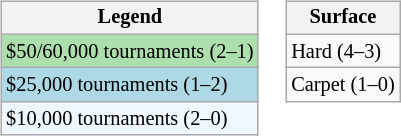<table>
<tr style=vertical-align:top>
<td><br><table class=wikitable style=font-size:85%;>
<tr>
<th>Legend</th>
</tr>
<tr style=background:#addfad;>
<td>$50/60,000 tournaments (2–1)</td>
</tr>
<tr style=background:lightblue;>
<td>$25,000 tournaments (1–2)</td>
</tr>
<tr style=background:#f0f8ff;>
<td>$10,000 tournaments (2–0)</td>
</tr>
</table>
</td>
<td><br><table class=wikitable style=font-size:85%;>
<tr>
<th>Surface</th>
</tr>
<tr>
<td>Hard (4–3)</td>
</tr>
<tr>
<td>Carpet (1–0)</td>
</tr>
</table>
</td>
</tr>
</table>
